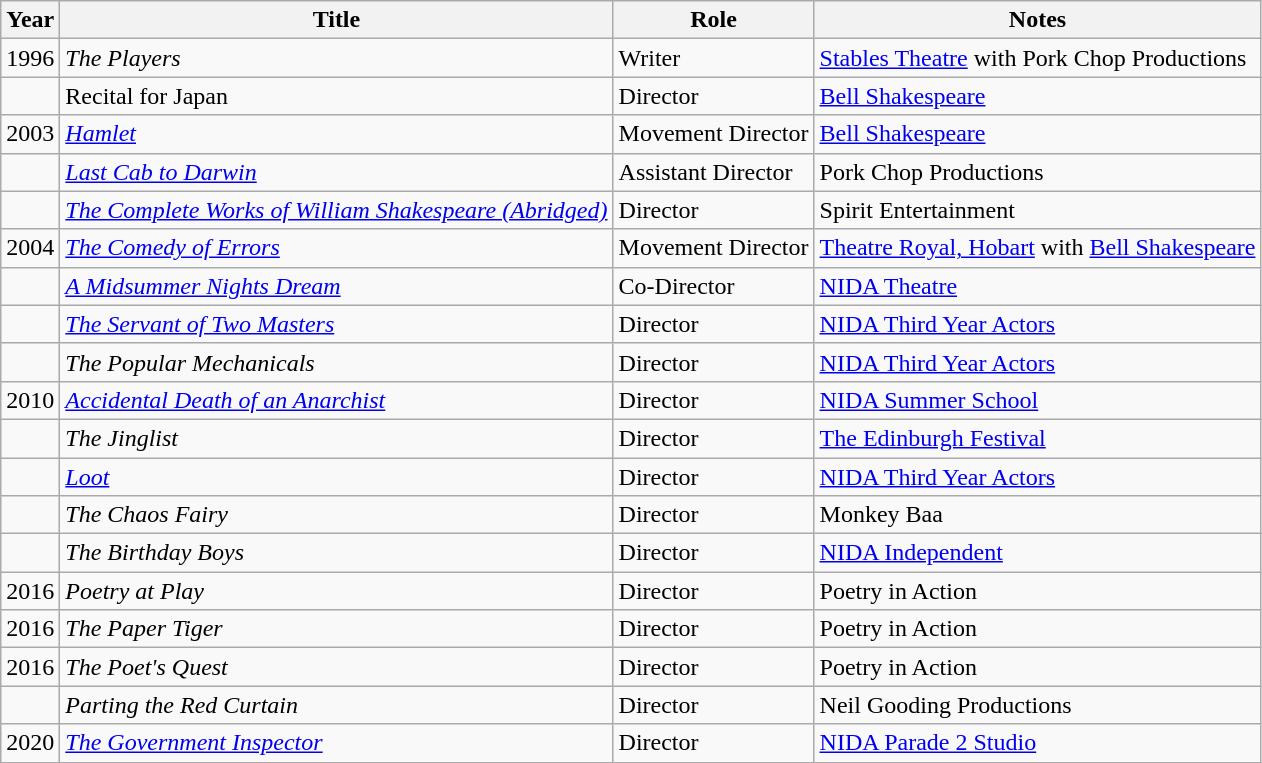<table class="wikitable sortable">
<tr>
<th>Year</th>
<th>Title</th>
<th>Role</th>
<th>Notes</th>
</tr>
<tr>
<td>1996</td>
<td><em>The Players</em></td>
<td>Writer</td>
<td><a href='#'>Stables Theatre</a> with Pork Chop Productions</td>
</tr>
<tr>
<td></td>
<td>Recital for Japan</td>
<td>Director</td>
<td><a href='#'>Bell Shakespeare</a></td>
</tr>
<tr>
<td>2003</td>
<td><em><a href='#'>Hamlet</a></em></td>
<td>Movement Director</td>
<td><a href='#'>Bell Shakespeare</a></td>
</tr>
<tr>
<td></td>
<td><em><a href='#'>Last Cab to Darwin</a></em></td>
<td>Assistant Director</td>
<td>Pork Chop Productions</td>
</tr>
<tr>
<td></td>
<td><em><a href='#'>The Complete Works of William Shakespeare (Abridged)</a></em></td>
<td>Director</td>
<td>Spirit Entertainment</td>
</tr>
<tr>
<td>2004</td>
<td><em><a href='#'>The Comedy of Errors</a></em></td>
<td>Movement Director</td>
<td><a href='#'>Theatre Royal, Hobart</a> with <a href='#'>Bell Shakespeare</a></td>
</tr>
<tr>
<td></td>
<td><em><a href='#'>A Midsummer Nights Dream</a></em></td>
<td>Co-Director</td>
<td><a href='#'>NIDA Theatre</a></td>
</tr>
<tr>
<td></td>
<td><em><a href='#'>The Servant of Two Masters</a></em></td>
<td>Director</td>
<td><a href='#'>NIDA Third Year Actors</a></td>
</tr>
<tr>
<td></td>
<td><em>The Popular Mechanicals</em></td>
<td>Director</td>
<td><a href='#'>NIDA Third Year Actors</a></td>
</tr>
<tr>
<td>2010</td>
<td><em><a href='#'>Accidental Death of an Anarchist</a></em></td>
<td>Director</td>
<td><a href='#'>NIDA Summer School</a></td>
</tr>
<tr>
<td></td>
<td><em>The Jinglist</em></td>
<td>Director</td>
<td><a href='#'>The Edinburgh Festival</a></td>
</tr>
<tr>
<td></td>
<td><em><a href='#'>Loot</a></em></td>
<td>Director</td>
<td><a href='#'>NIDA Third Year Actors</a></td>
</tr>
<tr>
<td></td>
<td><em>The Chaos Fairy</em></td>
<td>Director</td>
<td>Monkey Baa</td>
</tr>
<tr>
<td></td>
<td><em>The Birthday Boys</em></td>
<td>Director</td>
<td><a href='#'>NIDA Independent</a></td>
</tr>
<tr>
<td>2016</td>
<td><em>Poetry at Play</em></td>
<td>Director</td>
<td>Poetry in Action</td>
</tr>
<tr>
<td>2016</td>
<td><em>The Paper Tiger</em></td>
<td>Director</td>
<td>Poetry in Action</td>
</tr>
<tr>
<td>2016</td>
<td><em>The Poet's Quest</em></td>
<td>Director</td>
<td>Poetry in Action</td>
</tr>
<tr>
<td></td>
<td><em>Parting the Red Curtain</em></td>
<td>Director</td>
<td>Neil Gooding Productions</td>
</tr>
<tr>
<td>2020</td>
<td><em><a href='#'>The Government Inspector</a></em></td>
<td>Director</td>
<td><a href='#'>NIDA Parade 2 Studio</a></td>
</tr>
</table>
